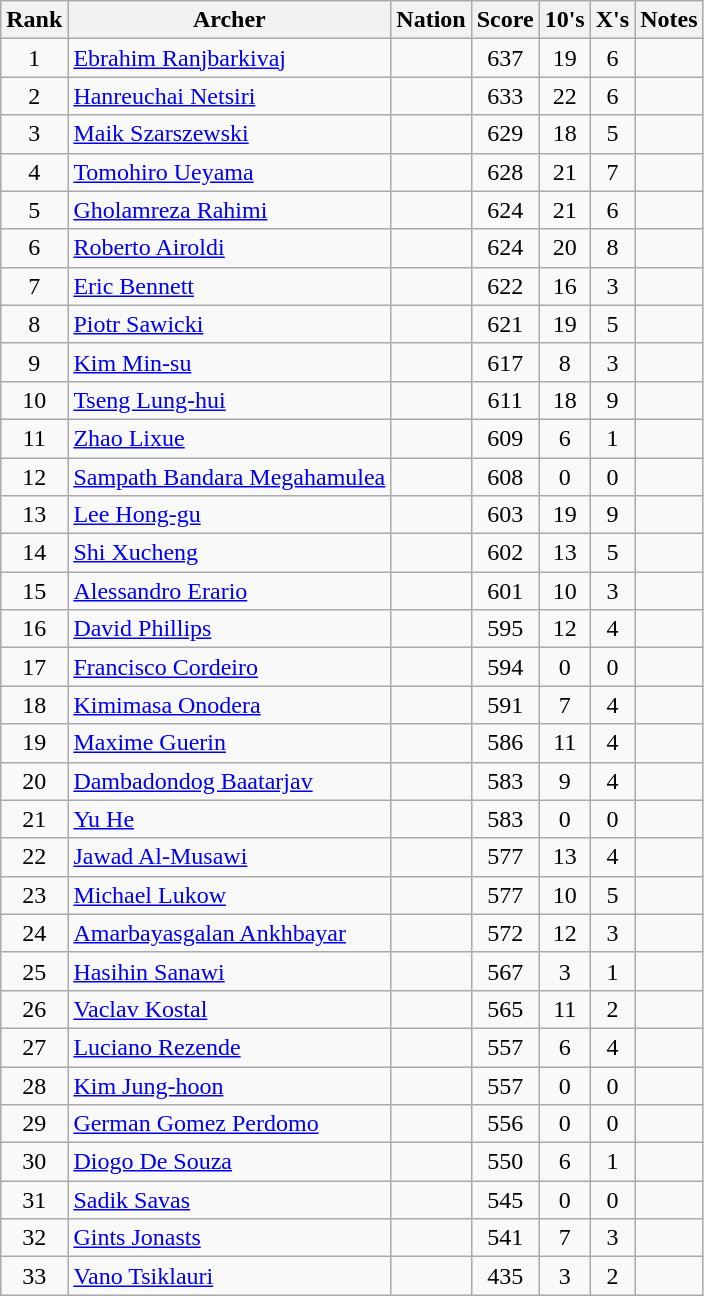<table class="wikitable sortable" style="text-align:left">
<tr>
<th>Rank</th>
<th>Archer</th>
<th>Nation</th>
<th>Score</th>
<th>10's</th>
<th>X's</th>
<th class="unsortable">Notes</th>
</tr>
<tr>
<td align="center">1</td>
<td><a href='#'>Ebrahim Ranjbarkivaj</a></td>
<td></td>
<td align="center">637</td>
<td align="center">19</td>
<td align="center">6</td>
<td></td>
</tr>
<tr>
<td align="center">2</td>
<td><a href='#'>Hanreuchai Netsiri</a></td>
<td></td>
<td align="center">633</td>
<td align="center">22</td>
<td align="center">6</td>
<td></td>
</tr>
<tr>
<td align="center">3</td>
<td><a href='#'>Maik Szarszewski</a></td>
<td></td>
<td align="center">629</td>
<td align="center">18</td>
<td align="center">5</td>
<td></td>
</tr>
<tr>
<td align="center">4</td>
<td><a href='#'>Tomohiro Ueyama</a></td>
<td></td>
<td align="center">628</td>
<td align="center">21</td>
<td align="center">7</td>
<td></td>
</tr>
<tr>
<td align="center">5</td>
<td><a href='#'>Gholamreza Rahimi</a></td>
<td></td>
<td align="center">624</td>
<td align="center">21</td>
<td align="center">6</td>
<td></td>
</tr>
<tr>
<td align="center">6</td>
<td><a href='#'>Roberto Airoldi</a></td>
<td></td>
<td align="center">624</td>
<td align="center">20</td>
<td align="center">8</td>
<td></td>
</tr>
<tr>
<td align="center">7</td>
<td><a href='#'>Eric Bennett</a></td>
<td></td>
<td align="center">622</td>
<td align="center">16</td>
<td align="center">3</td>
<td></td>
</tr>
<tr>
<td align="center">8</td>
<td><a href='#'>Piotr Sawicki</a></td>
<td></td>
<td align="center">621</td>
<td align="center">19</td>
<td align="center">5</td>
<td></td>
</tr>
<tr>
<td align="center">9</td>
<td><a href='#'>Kim Min-su</a></td>
<td></td>
<td align="center">617</td>
<td align="center">8</td>
<td align="center">3</td>
<td></td>
</tr>
<tr>
<td align="center">10</td>
<td><a href='#'>Tseng Lung-hui</a></td>
<td></td>
<td align="center">611</td>
<td align="center">18</td>
<td align="center">9</td>
<td></td>
</tr>
<tr>
<td align="center">11</td>
<td><a href='#'>Zhao Lixue</a></td>
<td></td>
<td align="center">609</td>
<td align="center">6</td>
<td align="center">1</td>
<td></td>
</tr>
<tr>
<td align="center">12</td>
<td><a href='#'>Sampath Bandara Megahamulea</a></td>
<td></td>
<td align="center">608</td>
<td align="center">0</td>
<td align="center">0</td>
<td></td>
</tr>
<tr>
<td align="center">13</td>
<td><a href='#'>Lee Hong-gu</a></td>
<td></td>
<td align="center">603</td>
<td align="center">19</td>
<td align="center">9</td>
<td></td>
</tr>
<tr>
<td align="center">14</td>
<td><a href='#'>Shi Xucheng</a></td>
<td></td>
<td align="center">602</td>
<td align="center">13</td>
<td align="center">5</td>
<td></td>
</tr>
<tr>
<td align="center">15</td>
<td><a href='#'>Alessandro Erario</a></td>
<td></td>
<td align="center">601</td>
<td align="center">10</td>
<td align="center">3</td>
<td></td>
</tr>
<tr>
<td align="center">16</td>
<td><a href='#'>David Phillips</a></td>
<td></td>
<td align="center">595</td>
<td align="center">12</td>
<td align="center">4</td>
<td></td>
</tr>
<tr>
<td align="center">17</td>
<td><a href='#'>Francisco Cordeiro</a></td>
<td></td>
<td align="center">594</td>
<td align="center">0</td>
<td align="center">0</td>
<td></td>
</tr>
<tr>
<td align="center">18</td>
<td><a href='#'>Kimimasa Onodera</a></td>
<td></td>
<td align="center">591</td>
<td align="center">7</td>
<td align="center">4</td>
<td></td>
</tr>
<tr>
<td align="center">19</td>
<td><a href='#'>Maxime Guerin</a></td>
<td></td>
<td align="center">586</td>
<td align="center">11</td>
<td align="center">4</td>
<td></td>
</tr>
<tr>
<td align="center">20</td>
<td><a href='#'>Dambadondog Baatarjav</a></td>
<td></td>
<td align="center">583</td>
<td align="center">9</td>
<td align="center">4</td>
<td></td>
</tr>
<tr>
<td align="center">21</td>
<td><a href='#'>Yu He</a></td>
<td></td>
<td align="center">583</td>
<td align="center">0</td>
<td align="center">0</td>
<td></td>
</tr>
<tr>
<td align="center">22</td>
<td><a href='#'>Jawad Al-Musawi</a></td>
<td></td>
<td align="center">577</td>
<td align="center">13</td>
<td align="center">4</td>
<td></td>
</tr>
<tr>
<td align="center">23</td>
<td><a href='#'>Michael Lukow</a></td>
<td></td>
<td align="center">577</td>
<td align="center">10</td>
<td align="center">5</td>
<td></td>
</tr>
<tr>
<td align="center">24</td>
<td><a href='#'>Amarbayasgalan Ankhbayar</a></td>
<td></td>
<td align="center">572</td>
<td align="center">12</td>
<td align="center">3</td>
<td></td>
</tr>
<tr>
<td align="center">25</td>
<td><a href='#'>Hasihin Sanawi</a></td>
<td></td>
<td align="center">567</td>
<td align="center">3</td>
<td align="center">1</td>
<td></td>
</tr>
<tr>
<td align="center">26</td>
<td><a href='#'>Vaclav Kostal</a></td>
<td></td>
<td align="center">565</td>
<td align="center">11</td>
<td align="center">2</td>
<td></td>
</tr>
<tr>
<td align="center">27</td>
<td><a href='#'>Luciano Rezende</a></td>
<td></td>
<td align="center">557</td>
<td align="center">6</td>
<td align="center">4</td>
<td></td>
</tr>
<tr>
<td align="center">28</td>
<td><a href='#'>Kim Jung-hoon</a></td>
<td></td>
<td align="center">557</td>
<td align="center">0</td>
<td align="center">0</td>
<td></td>
</tr>
<tr>
<td align="center">29</td>
<td><a href='#'>German Gomez Perdomo</a></td>
<td></td>
<td align="center">556</td>
<td align="center">0</td>
<td align="center">0</td>
<td></td>
</tr>
<tr>
<td align="center">30</td>
<td><a href='#'>Diogo De Souza</a></td>
<td></td>
<td align="center">550</td>
<td align="center">6</td>
<td align="center">1</td>
<td></td>
</tr>
<tr>
<td align="center">31</td>
<td><a href='#'>Sadik Savas</a></td>
<td></td>
<td align="center">545</td>
<td align="center">0</td>
<td align="center">0</td>
<td></td>
</tr>
<tr>
<td align="center">32</td>
<td><a href='#'>Gints Jonasts</a></td>
<td></td>
<td align="center">541</td>
<td align="center">7</td>
<td align="center">3</td>
<td></td>
</tr>
<tr>
<td align="center">33</td>
<td><a href='#'>Vano Tsiklauri</a></td>
<td></td>
<td align="center">435</td>
<td align="center">3</td>
<td align="center">2</td>
<td></td>
</tr>
</table>
